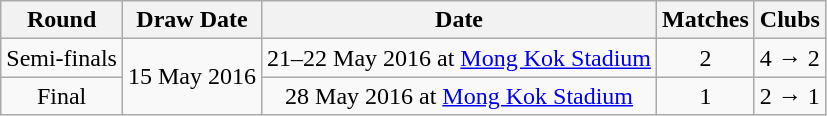<table class="wikitable">
<tr>
<th>Round</th>
<th>Draw Date</th>
<th>Date</th>
<th>Matches</th>
<th>Clubs</th>
</tr>
<tr align=center>
<td>Semi-finals</td>
<td rowspan="2">15 May 2016</td>
<td>21–22 May 2016 at <a href='#'>Mong Kok Stadium</a></td>
<td>2</td>
<td>4 → 2</td>
</tr>
<tr align=center>
<td>Final</td>
<td>28 May 2016 at <a href='#'>Mong Kok Stadium</a></td>
<td>1</td>
<td>2 → 1</td>
</tr>
</table>
